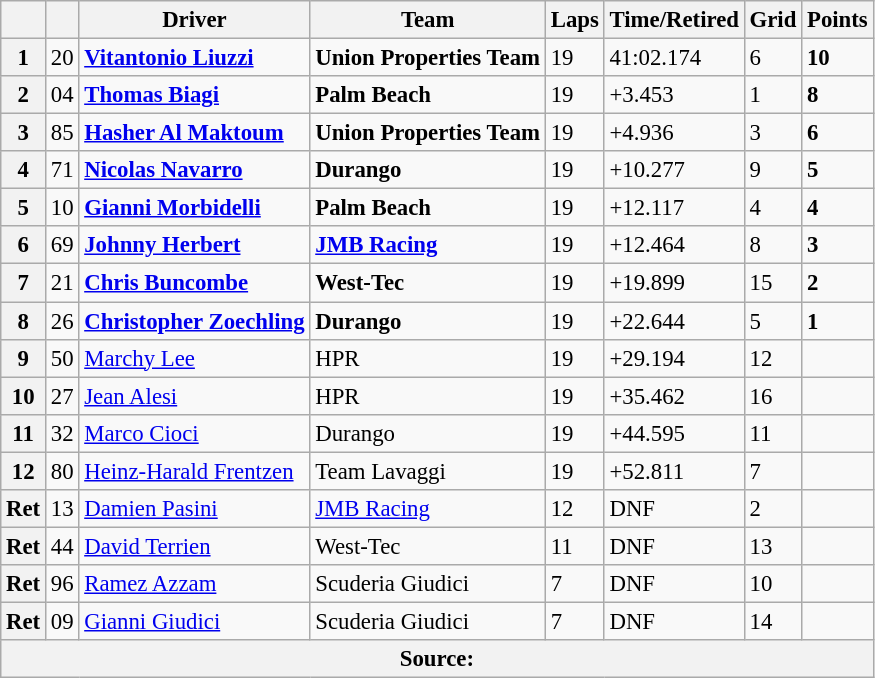<table class="wikitable" style="font-size: 95%">
<tr>
<th></th>
<th></th>
<th>Driver</th>
<th>Team</th>
<th>Laps</th>
<th>Time/Retired</th>
<th>Grid</th>
<th>Points</th>
</tr>
<tr>
<th>1</th>
<td>20</td>
<td>  <strong><a href='#'>Vitantonio Liuzzi</a></strong></td>
<td><strong>Union Properties Team</strong></td>
<td>19</td>
<td>41:02.174</td>
<td>6</td>
<td><strong>10</strong></td>
</tr>
<tr>
<th>2</th>
<td>04</td>
<td>  <strong><a href='#'>Thomas Biagi</a></strong></td>
<td><strong>Palm Beach</strong></td>
<td>19</td>
<td>+3.453</td>
<td>1</td>
<td><strong>8</strong></td>
</tr>
<tr>
<th>3</th>
<td>85</td>
<td> <strong><a href='#'>Hasher Al Maktoum</a></strong></td>
<td><strong>Union Properties Team</strong></td>
<td>19</td>
<td>+4.936</td>
<td>3</td>
<td><strong>6</strong></td>
</tr>
<tr>
<th>4</th>
<td>71</td>
<td> <strong><a href='#'>Nicolas Navarro</a></strong></td>
<td><strong>Durango</strong></td>
<td>19</td>
<td>+10.277</td>
<td>9</td>
<td><strong>5</strong></td>
</tr>
<tr>
<th>5</th>
<td>10</td>
<td> <strong><a href='#'>Gianni Morbidelli</a></strong></td>
<td><strong>Palm Beach</strong></td>
<td>19</td>
<td>+12.117</td>
<td>4</td>
<td><strong>4</strong></td>
</tr>
<tr>
<th>6</th>
<td>69</td>
<td> <strong><a href='#'>Johnny Herbert</a></strong></td>
<td><strong><a href='#'>JMB Racing</a></strong></td>
<td>19</td>
<td>+12.464</td>
<td>8</td>
<td><strong>3</strong></td>
</tr>
<tr>
<th>7</th>
<td>21</td>
<td> <strong><a href='#'>Chris Buncombe</a></strong></td>
<td><strong>West-Tec</strong></td>
<td>19</td>
<td>+19.899</td>
<td>15</td>
<td><strong>2</strong></td>
</tr>
<tr>
<th>8</th>
<td>26</td>
<td> <strong><a href='#'>Christopher Zoechling</a></strong></td>
<td><strong>Durango</strong></td>
<td>19</td>
<td>+22.644</td>
<td>5</td>
<td><strong>1</strong></td>
</tr>
<tr>
<th>9</th>
<td>50</td>
<td>  <a href='#'>Marchy Lee</a></td>
<td>HPR</td>
<td>19</td>
<td>+29.194</td>
<td>12</td>
<td></td>
</tr>
<tr>
<th>10</th>
<td>27</td>
<td> <a href='#'>Jean Alesi</a></td>
<td>HPR</td>
<td>19</td>
<td>+35.462</td>
<td>16</td>
<td></td>
</tr>
<tr>
<th>11</th>
<td>32</td>
<td> <a href='#'>Marco Cioci</a></td>
<td>Durango</td>
<td>19</td>
<td>+44.595</td>
<td>11</td>
<td></td>
</tr>
<tr>
<th>12</th>
<td>80</td>
<td> <a href='#'>Heinz-Harald Frentzen</a></td>
<td>Team Lavaggi</td>
<td>19</td>
<td>+52.811</td>
<td>7</td>
<td></td>
</tr>
<tr>
<th>Ret</th>
<td>13</td>
<td>  <a href='#'>Damien Pasini</a></td>
<td><a href='#'>JMB Racing</a></td>
<td>12</td>
<td>DNF</td>
<td>2</td>
<td></td>
</tr>
<tr>
<th>Ret</th>
<td>44</td>
<td>  <a href='#'>David Terrien</a></td>
<td>West-Tec</td>
<td>11</td>
<td>DNF</td>
<td>13</td>
<td></td>
</tr>
<tr>
<th>Ret</th>
<td>96</td>
<td> <a href='#'>Ramez Azzam</a></td>
<td>Scuderia Giudici</td>
<td>7</td>
<td>DNF</td>
<td>10</td>
<td></td>
</tr>
<tr>
<th>Ret</th>
<td>09</td>
<td>  <a href='#'>Gianni Giudici</a></td>
<td>Scuderia Giudici</td>
<td>7</td>
<td>DNF</td>
<td>14</td>
<td></td>
</tr>
<tr>
<th colspan="8">Source:</th>
</tr>
</table>
